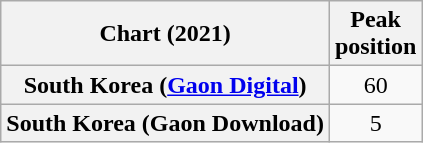<table class="wikitable plainrowheaders" style="text-align:center">
<tr>
<th scope="col">Chart (2021)</th>
<th scope="col">Peak<br>position</th>
</tr>
<tr>
<th scope="row">South Korea (<a href='#'>Gaon Digital</a>)</th>
<td>60</td>
</tr>
<tr>
<th scope="row">South Korea (Gaon Download)</th>
<td>5</td>
</tr>
</table>
